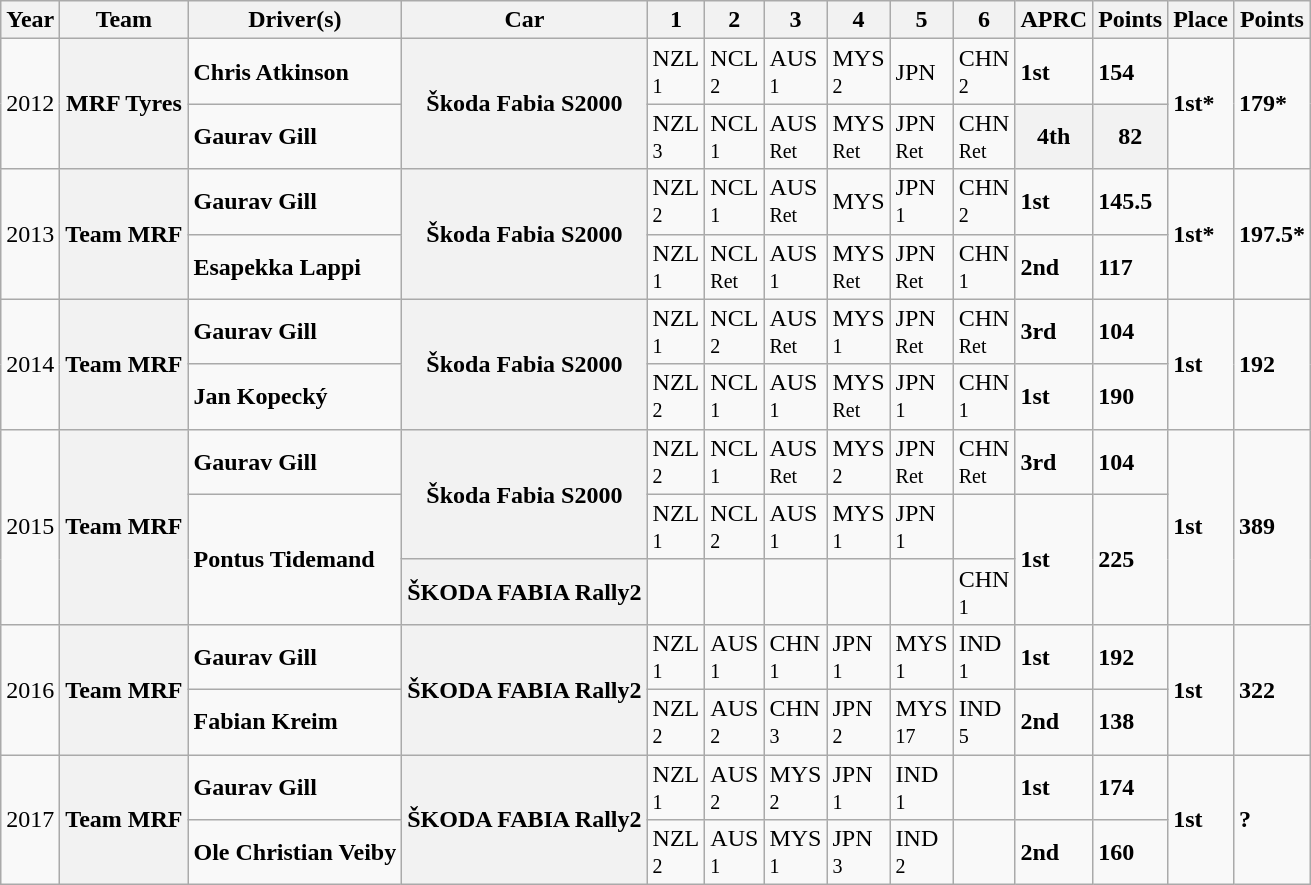<table class="wikitable">
<tr>
<th>Year</th>
<th>Team</th>
<th>Driver(s)</th>
<th>Car</th>
<th>1</th>
<th>2</th>
<th>3</th>
<th>4</th>
<th>5</th>
<th>6</th>
<th>APRC</th>
<th>Points</th>
<th>Place</th>
<th>Points</th>
</tr>
<tr>
<td rowspan="2">2012</td>
<th rowspan="2">MRF Tyres</th>
<td><strong>Chris Atkinson</strong></td>
<th rowspan="2">Škoda Fabia S2000</th>
<td>NZL<br><small>1</small></td>
<td>NCL<br><small>2</small></td>
<td>AUS<br><small>1</small></td>
<td>MYS<br><small>2</small></td>
<td>JPN</td>
<td>CHN<br><small>2</small></td>
<td><strong>1st</strong></td>
<td><strong>154</strong></td>
<td rowspan="2"><strong>1st*</strong></td>
<td rowspan="2"><strong>179*</strong></td>
</tr>
<tr>
<td><strong>Gaurav Gill</strong></td>
<td>NZL<br><small>3</small></td>
<td>NCL<br><small>1</small></td>
<td>AUS<br><small>Ret</small></td>
<td>MYS<br><small>Ret</small></td>
<td>JPN<br><small>Ret</small></td>
<td>CHN<br><small>Ret</small></td>
<th>4th</th>
<th>82</th>
</tr>
<tr>
<td rowspan="2">2013</td>
<th rowspan="2">Team MRF</th>
<td><strong>Gaurav Gill</strong></td>
<th rowspan="2">Škoda Fabia S2000</th>
<td>NZL<br><small>2</small></td>
<td>NCL<br><small>1</small></td>
<td>AUS<br><small>Ret</small></td>
<td>MYS</td>
<td>JPN<br><small>1</small></td>
<td>CHN<br><small>2</small></td>
<td><strong>1st</strong></td>
<td><strong>145.5</strong></td>
<td rowspan="2"><strong>1st*</strong></td>
<td rowspan="2"><strong>197.5*</strong></td>
</tr>
<tr>
<td><strong>Esapekka Lappi</strong></td>
<td>NZL<br><small>1</small></td>
<td>NCL<br><small>Ret</small></td>
<td>AUS<br><small>1</small></td>
<td>MYS<br><small>Ret</small></td>
<td>JPN<br><small>Ret</small></td>
<td>CHN<br><small>1</small></td>
<td><strong>2nd</strong></td>
<td><strong>117</strong></td>
</tr>
<tr>
<td rowspan="2">2014</td>
<th rowspan="2">Team MRF</th>
<td><strong>Gaurav Gill</strong></td>
<th rowspan="2">Škoda Fabia S2000</th>
<td>NZL<br><small>1</small></td>
<td>NCL<br><small>2</small></td>
<td>AUS<br><small>Ret</small></td>
<td>MYS<br><small>1</small></td>
<td>JPN<br><small>Ret</small></td>
<td>CHN<br><small>Ret</small></td>
<td><strong>3rd</strong></td>
<td><strong>104</strong></td>
<td rowspan="2"><strong>1st</strong></td>
<td rowspan="2"><strong>192</strong></td>
</tr>
<tr>
<td><strong>Jan Kopecký</strong></td>
<td>NZL<br><small>2</small></td>
<td>NCL<br><small>1</small></td>
<td>AUS<br><small>1</small></td>
<td>MYS<br><small>Ret</small></td>
<td>JPN<br><small>1</small></td>
<td>CHN<br><small>1</small></td>
<td><strong>1st</strong></td>
<td><strong>190</strong></td>
</tr>
<tr>
<td rowspan="3">2015</td>
<th rowspan="3">Team MRF</th>
<td><strong>Gaurav Gill</strong></td>
<th rowspan="2">Škoda Fabia S2000</th>
<td>NZL<br><small>2</small></td>
<td>NCL<br><small>1</small></td>
<td>AUS<br><small>Ret</small></td>
<td>MYS<br><small>2</small></td>
<td>JPN<br><small>Ret</small></td>
<td>CHN<br><small>Ret</small></td>
<td><strong>3rd</strong></td>
<td><strong>104</strong></td>
<td rowspan="3"><strong>1st</strong></td>
<td rowspan="3"><strong>389</strong></td>
</tr>
<tr>
<td rowspan="2"><strong>Pontus Tidemand</strong></td>
<td>NZL<br><small>1</small></td>
<td>NCL<br><small>2</small></td>
<td>AUS<br><small>1</small></td>
<td>MYS<br><small>1</small></td>
<td>JPN<br><small>1</small></td>
<td></td>
<td rowspan="2"><strong>1st</strong></td>
<td rowspan="2"><strong>225</strong></td>
</tr>
<tr>
<th>ŠKODA FABIA Rally2</th>
<td></td>
<td></td>
<td></td>
<td></td>
<td></td>
<td>CHN<br><small>1</small></td>
</tr>
<tr>
<td rowspan="2">2016</td>
<th rowspan="2">Team MRF</th>
<td><strong>Gaurav Gill</strong></td>
<th rowspan="2">ŠKODA FABIA Rally2</th>
<td>NZL<br><small>1</small></td>
<td>AUS<br><small>1</small></td>
<td>CHN<br><small>1</small></td>
<td>JPN<br><small>1</small></td>
<td>MYS<br><small>1</small></td>
<td>IND<br><small>1</small></td>
<td><strong>1st</strong></td>
<td><strong>192</strong></td>
<td rowspan="2"><strong>1st</strong></td>
<td rowspan="2"><strong>322</strong></td>
</tr>
<tr>
<td><strong>Fabian Kreim</strong></td>
<td>NZL<br><small>2</small></td>
<td>AUS<br><small>2</small></td>
<td>CHN<br><small>3</small></td>
<td>JPN<br><small>2</small></td>
<td>MYS<br><small>17</small></td>
<td>IND<br><small>5</small></td>
<td><strong>2nd</strong></td>
<td><strong>138</strong></td>
</tr>
<tr>
<td rowspan="2">2017</td>
<th rowspan="2">Team MRF</th>
<td><strong>Gaurav Gill</strong></td>
<th rowspan="2">ŠKODA FABIA Rally2</th>
<td>NZL<br><small>1</small></td>
<td>AUS<br><small>2</small></td>
<td>MYS<br><small>2</small></td>
<td>JPN<br><small>1</small></td>
<td>IND<br><small>1</small></td>
<td></td>
<td><strong>1st</strong></td>
<td><strong>174</strong></td>
<td rowspan="3"><strong>1st</strong></td>
<td rowspan="3"><strong>?</strong></td>
</tr>
<tr>
<td><strong>Ole Christian Veiby</strong></td>
<td>NZL<br><small>2</small></td>
<td>AUS<br><small>1</small></td>
<td>MYS<br><small>1</small></td>
<td>JPN<br><small>3</small></td>
<td>IND<br><small>2</small></td>
<td></td>
<td><strong>2nd</strong></td>
<td><strong>160</strong></td>
</tr>
</table>
